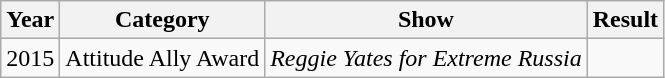<table class="wikitable">
<tr>
<th><strong>Year</strong></th>
<th><strong>Category</strong></th>
<th><strong>Show</strong></th>
<th><strong>Result</strong></th>
</tr>
<tr>
<td>2015</td>
<td>Attitude Ally Award</td>
<td><em>Reggie Yates for Extreme Russia</em></td>
<td></td>
</tr>
</table>
